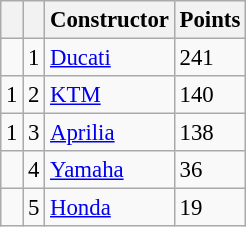<table class="wikitable" style="font-size: 95%;">
<tr>
<th></th>
<th></th>
<th>Constructor</th>
<th>Points</th>
</tr>
<tr>
<td></td>
<td align=center>1</td>
<td> <a href='#'>Ducati</a></td>
<td align=left>241</td>
</tr>
<tr>
<td> 1</td>
<td align=center>2</td>
<td> <a href='#'>KTM</a></td>
<td align=left>140</td>
</tr>
<tr>
<td> 1</td>
<td align=center>3</td>
<td> <a href='#'>Aprilia</a></td>
<td align=left>138</td>
</tr>
<tr>
<td></td>
<td align=center>4</td>
<td> <a href='#'>Yamaha</a></td>
<td align=left>36</td>
</tr>
<tr>
<td></td>
<td align=center>5</td>
<td> <a href='#'>Honda</a></td>
<td align=left>19</td>
</tr>
</table>
